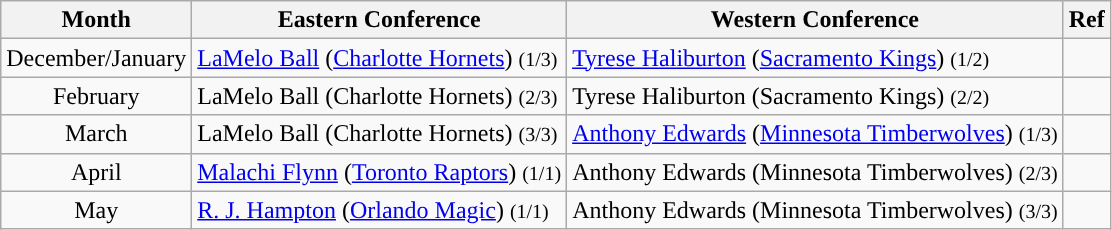<table class="wikitable sortable" style="text-align:left;">
<tr>
<th>Month</th>
<th>Eastern Conference</th>
<th>Western Conference</th>
<th class=unsortable>Ref</th>
</tr>
<tr>
<td style="text-align:center;">December/January</td>
<td><a href='#'>LaMelo Ball</a> (<a href='#'>Charlotte Hornets</a>) <small>(1/3)</small></td>
<td><a href='#'>Tyrese Haliburton</a> (<a href='#'>Sacramento Kings</a>) <small>(1/2)</small></td>
<td style="text-align:center;"></td>
</tr>
<tr>
<td style="text-align:center;">February</td>
<td>LaMelo Ball (Charlotte Hornets) <small>(2/3)</small></td>
<td>Tyrese Haliburton (Sacramento Kings) <small>(2/2)</small></td>
<td style="text-align:center;"></td>
</tr>
<tr>
<td style="text-align:center;">March</td>
<td>LaMelo Ball (Charlotte Hornets) <small>(3/3)</small></td>
<td><a href='#'>Anthony Edwards</a> (<a href='#'>Minnesota Timberwolves</a>) <small>(1/3)</small></td>
<td style="text-align:center;"></td>
</tr>
<tr>
<td style="text-align:center;">April</td>
<td><a href='#'>Malachi Flynn</a> (<a href='#'>Toronto Raptors</a>) <small>(1/1)</small></td>
<td>Anthony Edwards (Minnesota Timberwolves) <small>(2/3)</small></td>
<td style="text-align:center;"></td>
</tr>
<tr>
<td style="text-align:center;'">May</td>
<td><a href='#'>R. J. Hampton</a> (<a href='#'>Orlando Magic</a>) <small>(1/1)</small></td>
<td>Anthony Edwards (Minnesota Timberwolves) <small>(3/3)</small></td>
<td style="text-align:center;"></td>
</tr>
</table>
